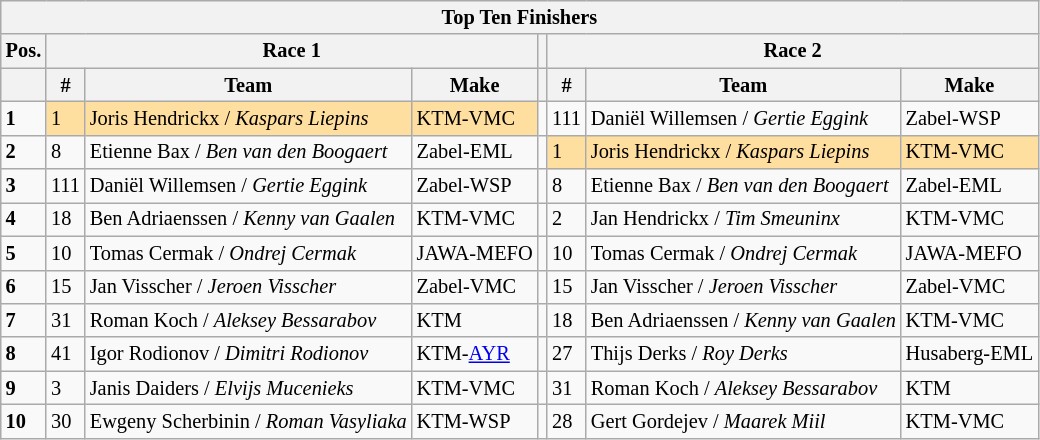<table class="wikitable" style="font-size: 85%;">
<tr>
<th colspan=8>Top Ten Finishers</th>
</tr>
<tr>
<th>Pos.</th>
<th colspan=3>Race 1</th>
<th></th>
<th colspan=3>Race 2</th>
</tr>
<tr>
<th></th>
<th>#</th>
<th>Team</th>
<th>Make</th>
<th></th>
<th>#</th>
<th>Team</th>
<th>Make</th>
</tr>
<tr>
<td><strong>1</strong></td>
<td style="background:#ffdf9f;">1</td>
<td style="background:#ffdf9f;"> Joris Hendrickx / <em>Kaspars Liepins</em></td>
<td style="background:#ffdf9f;">KTM-VMC</td>
<td></td>
<td>111</td>
<td> Daniël Willemsen / <em>Gertie Eggink</em></td>
<td>Zabel-WSP</td>
</tr>
<tr>
<td><strong>2</strong></td>
<td>8</td>
<td> Etienne Bax / <em>Ben van den Boogaert</em></td>
<td>Zabel-EML</td>
<td></td>
<td style="background:#ffdf9f;">1</td>
<td style="background:#ffdf9f;"> Joris Hendrickx / <em>Kaspars Liepins</em></td>
<td style="background:#ffdf9f;">KTM-VMC</td>
</tr>
<tr>
<td><strong>3</strong></td>
<td>111</td>
<td> Daniël Willemsen / <em>Gertie Eggink</em></td>
<td>Zabel-WSP</td>
<td></td>
<td>8</td>
<td> Etienne Bax / <em>Ben van den Boogaert</em></td>
<td>Zabel-EML</td>
</tr>
<tr>
<td><strong>4</strong></td>
<td>18</td>
<td> Ben Adriaenssen / <em>Kenny van Gaalen</em></td>
<td>KTM-VMC</td>
<td></td>
<td>2</td>
<td> Jan Hendrickx / <em>Tim Smeuninx</em></td>
<td>KTM-VMC</td>
</tr>
<tr>
<td><strong>5</strong></td>
<td>10</td>
<td> Tomas Cermak / <em>Ondrej Cermak</em></td>
<td>JAWA-MEFO</td>
<td></td>
<td>10</td>
<td> Tomas Cermak / <em>Ondrej Cermak</em></td>
<td>JAWA-MEFO</td>
</tr>
<tr>
<td><strong>6</strong></td>
<td>15</td>
<td> Jan Visscher / <em>Jeroen Visscher</em></td>
<td>Zabel-VMC</td>
<td></td>
<td>15</td>
<td> Jan Visscher / <em>Jeroen Visscher</em></td>
<td>Zabel-VMC</td>
</tr>
<tr>
<td><strong>7</strong></td>
<td>31</td>
<td> Roman Koch / <em>Aleksey Bessarabov</em></td>
<td>KTM</td>
<td></td>
<td>18</td>
<td> Ben Adriaenssen / <em>Kenny van Gaalen</em></td>
<td>KTM-VMC</td>
</tr>
<tr>
<td><strong>8</strong></td>
<td>41</td>
<td> Igor Rodionov / <em>Dimitri Rodionov</em></td>
<td>KTM-<a href='#'>AYR</a></td>
<td></td>
<td>27</td>
<td> Thijs Derks / <em>Roy Derks</em></td>
<td>Husaberg-EML</td>
</tr>
<tr>
<td><strong>9</strong></td>
<td>3</td>
<td> Janis Daiders / <em>Elvijs Mucenieks</em></td>
<td>KTM-VMC</td>
<td></td>
<td>31</td>
<td> Roman Koch / <em>Aleksey Bessarabov</em></td>
<td>KTM</td>
</tr>
<tr>
<td><strong>10</strong></td>
<td>30</td>
<td> Ewgeny Scherbinin / <em>Roman Vasyliaka</em></td>
<td>KTM-WSP</td>
<td></td>
<td>28</td>
<td> Gert Gordejev / <em>Maarek Miil</em></td>
<td>KTM-VMC</td>
</tr>
</table>
